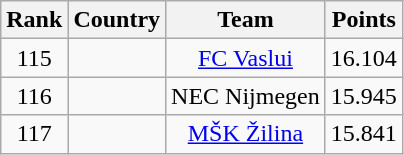<table class="wikitable" style="text-align: center;">
<tr>
<th>Rank</th>
<th>Country</th>
<th>Team</th>
<th>Points</th>
</tr>
<tr>
<td>115</td>
<td></td>
<td><a href='#'>FC Vaslui</a></td>
<td>16.104</td>
</tr>
<tr>
<td>116</td>
<td></td>
<td>NEC Nijmegen</td>
<td>15.945</td>
</tr>
<tr>
<td>117</td>
<td></td>
<td><a href='#'>MŠK Žilina</a></td>
<td>15.841</td>
</tr>
</table>
